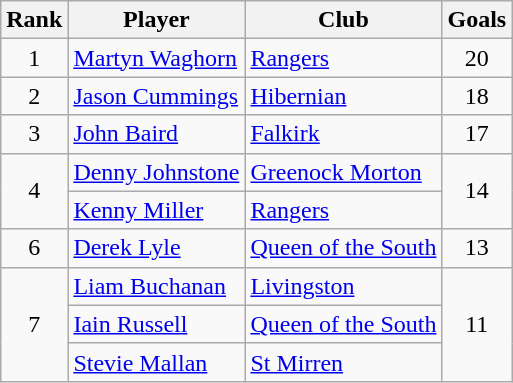<table class="wikitable" style="text-align:center">
<tr>
<th>Rank</th>
<th>Player</th>
<th>Club</th>
<th>Goals</th>
</tr>
<tr>
<td>1</td>
<td align="left"> <a href='#'>Martyn Waghorn</a></td>
<td align="left"><a href='#'>Rangers</a></td>
<td>20</td>
</tr>
<tr>
<td>2</td>
<td align="left"> <a href='#'>Jason Cummings</a></td>
<td align="left"><a href='#'>Hibernian</a></td>
<td>18</td>
</tr>
<tr>
<td>3</td>
<td align="left"> <a href='#'>John Baird</a></td>
<td align="left"><a href='#'>Falkirk</a></td>
<td>17</td>
</tr>
<tr>
<td rowspan="2">4</td>
<td align="left"> <a href='#'>Denny Johnstone</a></td>
<td align="left"><a href='#'>Greenock Morton</a></td>
<td rowspan="2">14</td>
</tr>
<tr>
<td align="left"> <a href='#'>Kenny Miller</a></td>
<td align="left"><a href='#'>Rangers</a></td>
</tr>
<tr>
<td>6</td>
<td align="left"> <a href='#'>Derek Lyle</a></td>
<td align="left"><a href='#'>Queen of the South</a></td>
<td>13</td>
</tr>
<tr>
<td rowspan="3">7</td>
<td align="left"> <a href='#'>Liam Buchanan</a></td>
<td align="left"><a href='#'>Livingston</a></td>
<td rowspan="3">11</td>
</tr>
<tr>
<td align="left"> <a href='#'>Iain Russell</a></td>
<td align="left"><a href='#'>Queen of the South</a></td>
</tr>
<tr>
<td align="left"> <a href='#'>Stevie Mallan</a></td>
<td align="left"><a href='#'>St Mirren</a></td>
</tr>
</table>
